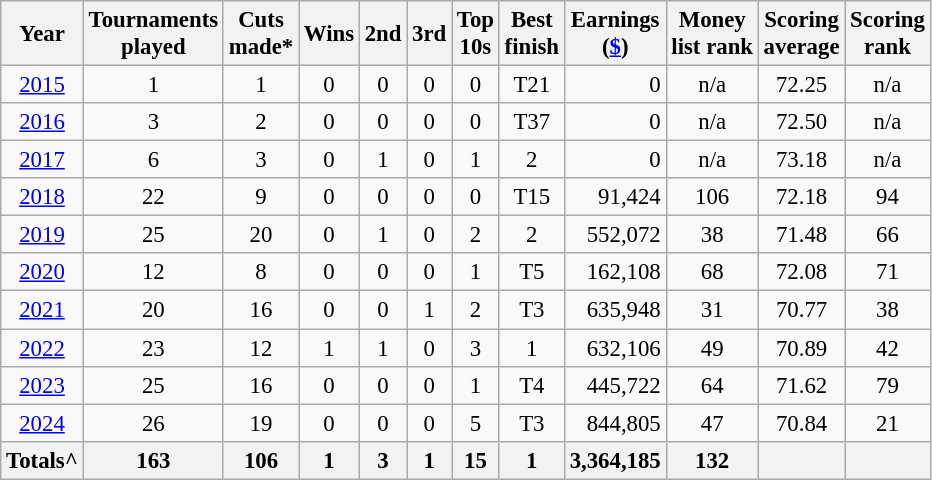<table class="wikitable" style="text-align:center; font-size: 95%;">
<tr>
<th>Year</th>
<th>Tournaments <br>played</th>
<th>Cuts <br>made*</th>
<th>Wins</th>
<th>2nd</th>
<th>3rd</th>
<th>Top <br>10s</th>
<th>Best <br>finish</th>
<th>Earnings<br>(<a href='#'>$</a>)</th>
<th>Money<br>list rank</th>
<th>Scoring <br> average</th>
<th>Scoring<br>rank</th>
</tr>
<tr>
<td><a href='#'>2015</a></td>
<td>1</td>
<td>1</td>
<td>0</td>
<td>0</td>
<td>0</td>
<td>0</td>
<td>T21</td>
<td align=right>0</td>
<td>n/a</td>
<td>72.25</td>
<td>n/a</td>
</tr>
<tr>
<td><a href='#'>2016</a></td>
<td>3</td>
<td>2</td>
<td>0</td>
<td>0</td>
<td>0</td>
<td>0</td>
<td>T37</td>
<td align=right>0</td>
<td>n/a</td>
<td>72.50</td>
<td>n/a</td>
</tr>
<tr>
<td><a href='#'>2017</a></td>
<td>6</td>
<td>3</td>
<td>0</td>
<td>1</td>
<td>0</td>
<td>1</td>
<td>2</td>
<td align=right>0</td>
<td>n/a</td>
<td>73.18</td>
<td>n/a</td>
</tr>
<tr>
<td><a href='#'>2018</a></td>
<td>22</td>
<td>9</td>
<td>0</td>
<td>0</td>
<td>0</td>
<td>0</td>
<td>T15</td>
<td align=right>91,424</td>
<td>106</td>
<td>72.18</td>
<td>94</td>
</tr>
<tr>
<td><a href='#'>2019</a></td>
<td>25</td>
<td>20</td>
<td>0</td>
<td>1</td>
<td>0</td>
<td>2</td>
<td>2</td>
<td align=right>552,072</td>
<td>38</td>
<td>71.48</td>
<td>66</td>
</tr>
<tr>
<td><a href='#'>2020</a></td>
<td>12</td>
<td>8</td>
<td>0</td>
<td>0</td>
<td>0</td>
<td>1</td>
<td>T5</td>
<td align=right>162,108</td>
<td>68</td>
<td>72.08</td>
<td>71</td>
</tr>
<tr>
<td><a href='#'>2021</a></td>
<td>20</td>
<td>16</td>
<td>0</td>
<td>0</td>
<td>1</td>
<td>2</td>
<td>T3</td>
<td align=right>635,948</td>
<td>31</td>
<td>70.77</td>
<td>38</td>
</tr>
<tr>
<td><a href='#'>2022</a></td>
<td>23</td>
<td>12</td>
<td>1</td>
<td>1</td>
<td>0</td>
<td>3</td>
<td>1</td>
<td align=right>632,106</td>
<td>49</td>
<td>70.89</td>
<td>42</td>
</tr>
<tr>
<td><a href='#'>2023</a></td>
<td>25</td>
<td>16</td>
<td>0</td>
<td>0</td>
<td>0</td>
<td>1</td>
<td>T4</td>
<td align=right>445,722</td>
<td>64</td>
<td>71.62</td>
<td>79</td>
</tr>
<tr>
<td><a href='#'>2024</a></td>
<td>26</td>
<td>19</td>
<td>0</td>
<td>0</td>
<td>0</td>
<td>5</td>
<td>T3</td>
<td align=right>844,805</td>
<td>47</td>
<td>70.84</td>
<td>21</td>
</tr>
<tr>
<th>Totals^</th>
<th>163 </th>
<th>106 </th>
<th>1 </th>
<th>3 </th>
<th>1 </th>
<th>15 </th>
<th>1 </th>
<th align=right>3,364,185 </th>
<th>132 </th>
<th></th>
<th></th>
</tr>
</table>
